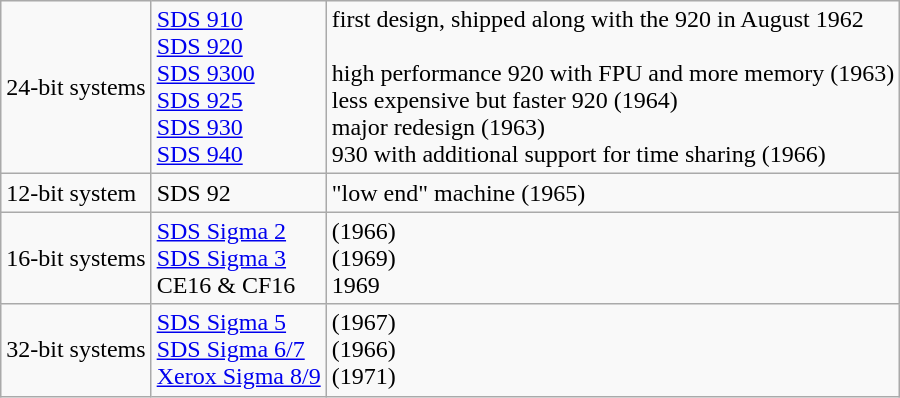<table class="wikitable">
<tr>
<td>24-bit systems</td>
<td><a href='#'>SDS 910</a><br><a href='#'>SDS 920</a><br><a href='#'>SDS 9300</a><br><a href='#'>SDS 925</a><br><a href='#'>SDS 930</a><br><a href='#'>SDS 940</a></td>
<td>first design, shipped along with the 920 in August 1962<br> <br>high performance 920 with FPU and more memory (1963)<br>less expensive but faster 920 (1964)<br>major redesign (1963)<br>930 with additional support for time sharing (1966)</td>
</tr>
<tr>
<td>12-bit system</td>
<td>SDS 92</td>
<td>"low end" machine (1965)</td>
</tr>
<tr>
<td>16-bit systems</td>
<td><a href='#'>SDS Sigma 2</a><br><a href='#'>SDS Sigma 3</a><br>CE16 & CF16</td>
<td>(1966)<br>(1969)<br>1969</td>
</tr>
<tr>
<td>32-bit systems</td>
<td><a href='#'>SDS Sigma 5</a><br><a href='#'>SDS Sigma 6/7</a><br><a href='#'>Xerox Sigma 8/9</a></td>
<td>(1967)<br>(1966)<br>(1971)</td>
</tr>
</table>
